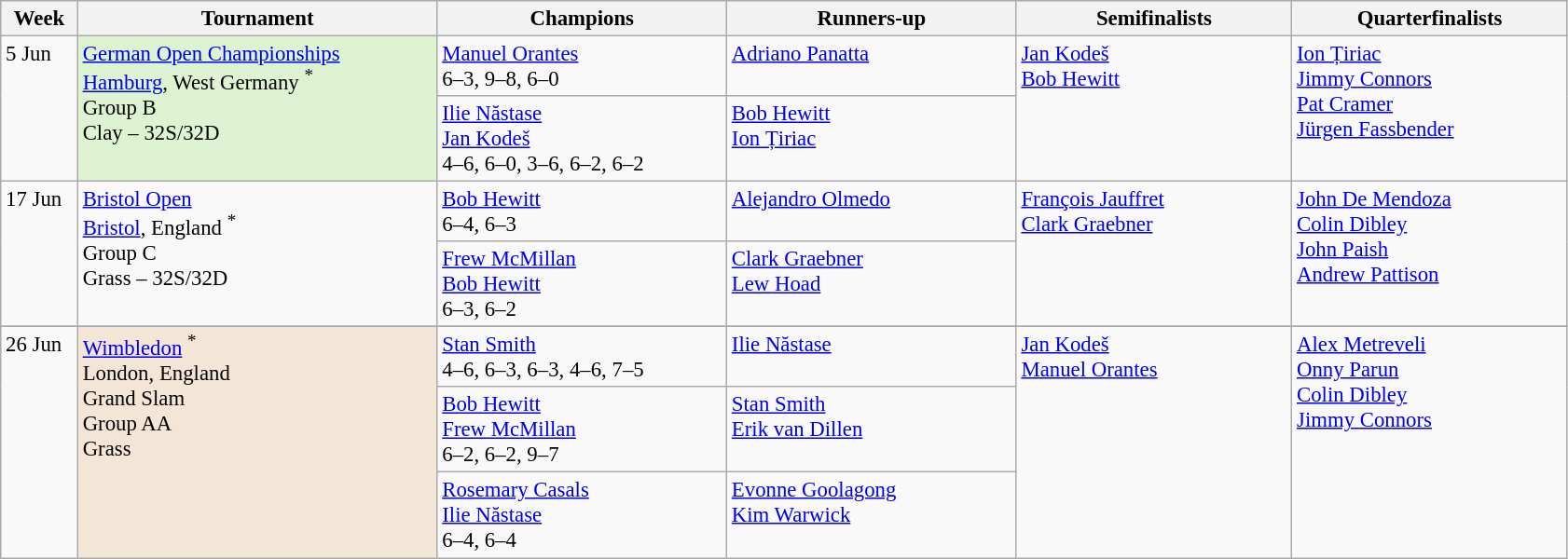<table class=wikitable style=font-size:95%>
<tr>
<th style="width:48px;">Week</th>
<th style="width:250px;">Tournament</th>
<th style="width:200px;">Champions</th>
<th style="width:200px;">Runners-up</th>
<th style="width:190px;">Semifinalists</th>
<th style="width:190px;">Quarterfinalists</th>
</tr>
<tr valign=top>
<td rowspan=2>5 Jun</td>
<td style="background:#DDF3D1;" rowspan="2"><a href='#'>German Open Championships</a> <br> <a href='#'>Hamburg</a>, West Germany <sup>*</sup> <br> Group B <br> Clay – 32S/32D</td>
<td> <a href='#'>Manuel Orantes</a> <br> 6–3, 9–8, 6–0</td>
<td> <a href='#'>Adriano Panatta</a></td>
<td rowspan=2> <a href='#'>Jan Kodeš</a> <br>  <a href='#'>Bob Hewitt</a></td>
<td rowspan=2> <a href='#'>Ion Țiriac</a> <br>  <a href='#'>Jimmy Connors</a> <br>  <a href='#'>Pat Cramer</a> <br>  <a href='#'>Jürgen Fassbender</a></td>
</tr>
<tr valign=top>
<td> <a href='#'>Ilie Năstase</a> <br>  <a href='#'>Jan Kodeš</a> <br> 4–6, 6–0, 3–6, 6–2, 6–2</td>
<td> <a href='#'>Bob Hewitt</a> <br>  <a href='#'>Ion Țiriac</a></td>
</tr>
<tr valign=top>
<td rowspan=2>17 Jun</td>
<td rowspan=2><a href='#'>Bristol Open</a> <br> <a href='#'>Bristol</a>, England <sup>*</sup> <br> Group C <br> Grass – 32S/32D</td>
<td> <a href='#'>Bob Hewitt</a> <br> 6–4, 6–3</td>
<td> <a href='#'>Alejandro Olmedo</a></td>
<td rowspan=2> <a href='#'>François Jauffret</a> <br>  <a href='#'>Clark Graebner</a></td>
<td rowspan=2> <a href='#'>John De Mendoza</a> <br>  <a href='#'>Colin Dibley</a> <br>  <a href='#'>John Paish</a> <br>  <a href='#'>Andrew Pattison</a></td>
</tr>
<tr valign=top>
<td> <a href='#'>Frew McMillan</a> <br>  <a href='#'>Bob Hewitt</a> <br> 6–3, 6–2</td>
<td> <a href='#'>Clark Graebner</a> <br>  <a href='#'>Lew Hoad</a></td>
</tr>
<tr valign=top>
</tr>
<tr valign=top>
<td rowspan=3>26 Jun</td>
<td style="background:#F3E6D7;" rowspan="3"><a href='#'>Wimbledon</a>  <sup>*</sup> <br> London, England <br> Grand Slam <br> Group AA <br> Grass</td>
<td> <a href='#'>Stan Smith</a> <br> 4–6, 6–3, 6–3, 4–6, 7–5</td>
<td> <a href='#'>Ilie Năstase</a></td>
<td rowspan=3> <a href='#'>Jan Kodeš</a> <br>  <a href='#'>Manuel Orantes</a></td>
<td rowspan=3> <a href='#'>Alex Metreveli</a> <br>  <a href='#'>Onny Parun</a> <br>  <a href='#'>Colin Dibley</a> <br>  <a href='#'>Jimmy Connors</a></td>
</tr>
<tr valign=top>
<td> <a href='#'>Bob Hewitt</a> <br>  <a href='#'>Frew McMillan</a> <br> 6–2, 6–2, 9–7</td>
<td> <a href='#'>Stan Smith</a> <br>  <a href='#'>Erik van Dillen</a></td>
</tr>
<tr valign=top>
<td> <a href='#'>Rosemary Casals</a> <br>  <a href='#'>Ilie Năstase</a> <br> 6–4, 6–4</td>
<td> <a href='#'>Evonne Goolagong</a> <br>  <a href='#'>Kim Warwick</a></td>
</tr>
</table>
